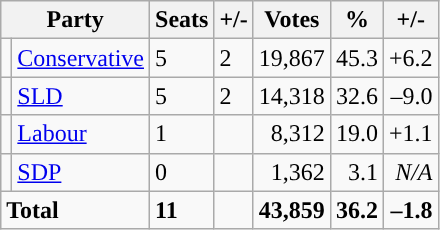<table class="wikitable sortable">
<tr>
<th colspan="2">Party</th>
<th>Seats</th>
<th>+/-</th>
<th>Votes</th>
<th>%</th>
<th>+/-</th>
</tr>
<tr>
<td style="background-color: "></td>
<td><a href='#'>Conservative</a></td>
<td>5</td>
<td> 2</td>
<td style="text-align:right;">19,867</td>
<td style="text-align:right;">45.3</td>
<td style="text-align:right;">+6.2</td>
</tr>
<tr>
<td style="background-color: "></td>
<td><a href='#'>SLD</a></td>
<td>5</td>
<td> 2</td>
<td style="text-align:right;">14,318</td>
<td style="text-align:right;">32.6</td>
<td style="text-align:right;">–9.0</td>
</tr>
<tr>
<td style="background-color: "></td>
<td><a href='#'>Labour</a></td>
<td>1</td>
<td></td>
<td style="text-align:right;">8,312</td>
<td style="text-align:right;">19.0</td>
<td style="text-align:right;">+1.1</td>
</tr>
<tr>
<td style="background-color: "></td>
<td><a href='#'>SDP</a></td>
<td>0</td>
<td></td>
<td style="text-align:right;">1,362</td>
<td style="text-align:right;">3.1</td>
<td style="text-align:right;"><em>N/A</em></td>
</tr>
<tr>
<td colspan="2"><strong>Total</strong></td>
<td><strong>11</strong></td>
<td></td>
<td style="text-align:right;"><strong>43,859</strong></td>
<td style="text-align:right;"><strong>36.2</strong></td>
<td style="text-align:right;"><strong>–1.8</strong></td>
</tr>
</table>
